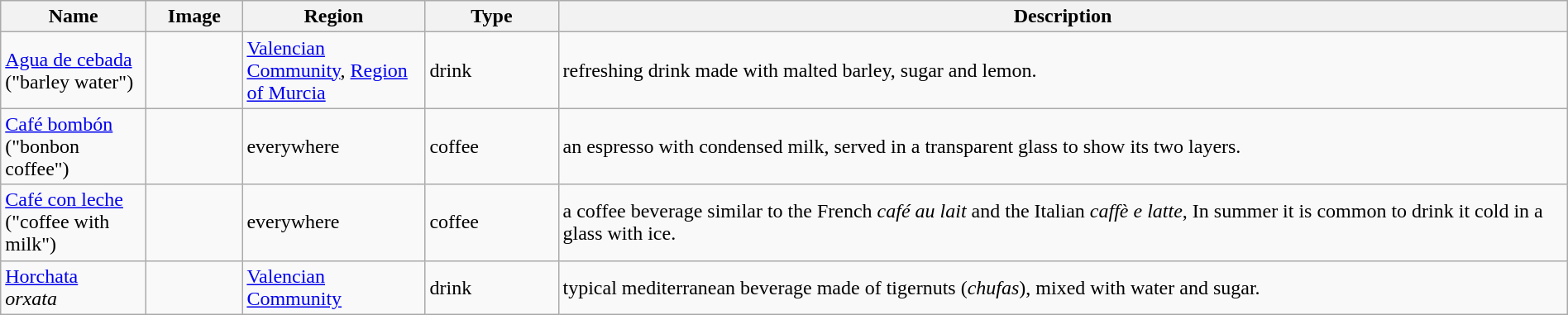<table class="wikitable sortable" width="100%">
<tr>
<th style="width:110px;">Name</th>
<th style="width:70px;">Image</th>
<th style="width:140px;">Region</th>
<th style="width:100px;">Type</th>
<th>Description</th>
</tr>
<tr>
<td><a href='#'>Agua de cebada</a> ("barley water")</td>
<td></td>
<td><a href='#'>Valencian Community</a>, <a href='#'>Region of Murcia</a></td>
<td>drink</td>
<td>refreshing drink made with malted barley, sugar and lemon.</td>
</tr>
<tr>
<td><a href='#'>Café bombón</a> ("bonbon coffee")</td>
<td></td>
<td>everywhere</td>
<td>coffee</td>
<td>an espresso with condensed milk, served in a transparent glass to show its two layers.</td>
</tr>
<tr>
<td><a href='#'>Café con leche</a> ("coffee with milk")</td>
<td></td>
<td>everywhere</td>
<td>coffee</td>
<td>a coffee beverage similar to the French <em>café au lait</em> and the Italian <em>caffè e latte</em>, In summer it is common to drink it cold in a glass with ice.</td>
</tr>
<tr>
<td><a href='#'>Horchata</a><br><em>orxata</em></td>
<td></td>
<td><a href='#'>Valencian Community</a></td>
<td>drink</td>
<td>typical mediterranean beverage made of tigernuts (<em>chufas</em>), mixed with water and sugar.</td>
</tr>
</table>
